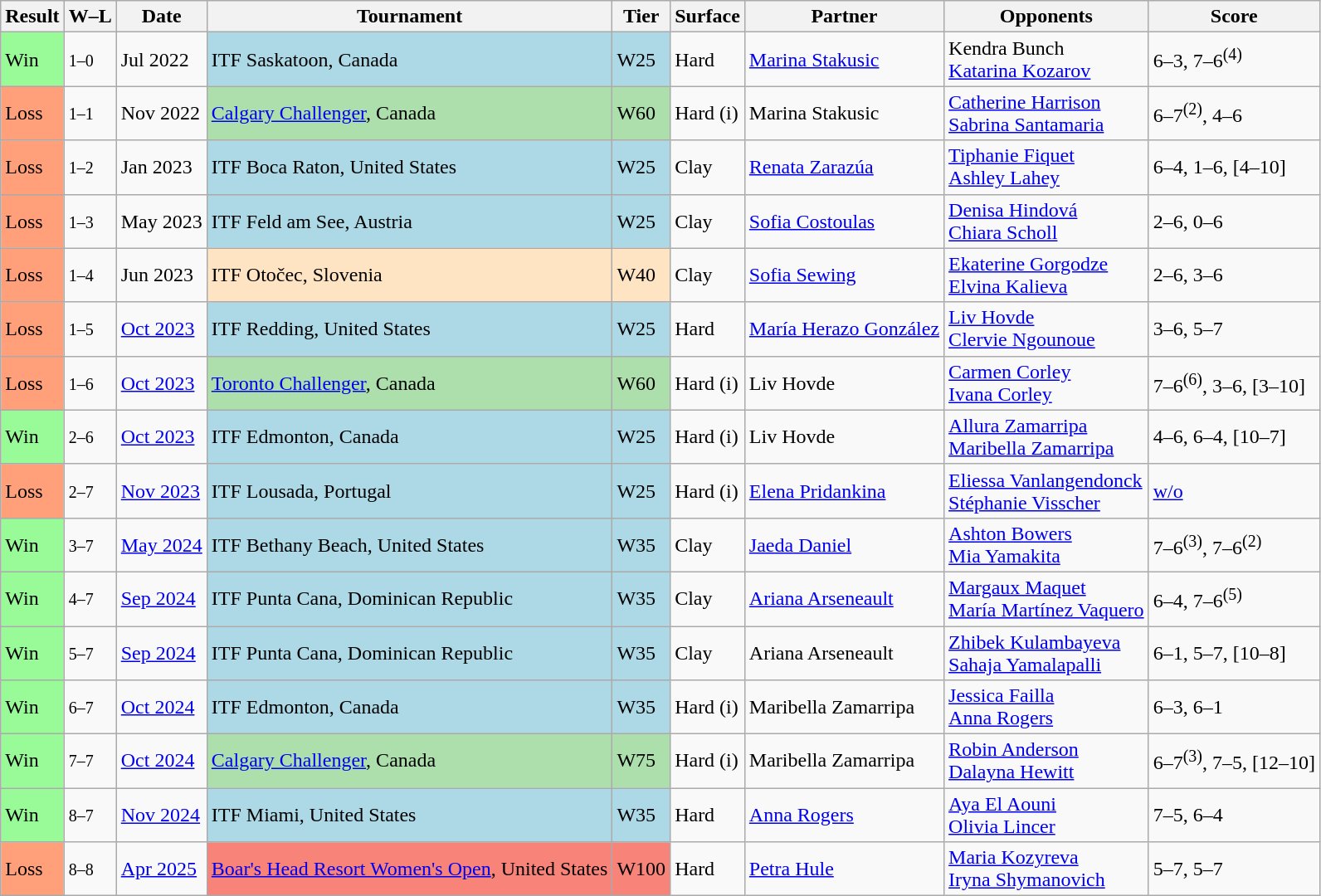<table class="sortable wikitable">
<tr>
<th>Result</th>
<th class="unsortable">W–L</th>
<th>Date</th>
<th>Tournament</th>
<th>Tier</th>
<th>Surface</th>
<th>Partner</th>
<th>Opponents</th>
<th class="unsortable">Score</th>
</tr>
<tr>
<td style="background:#98fb98;">Win</td>
<td><small>1–0</small></td>
<td>Jul 2022</td>
<td style="background:lightblue;">ITF Saskatoon, Canada</td>
<td style="background:lightblue;">W25</td>
<td>Hard</td>
<td> <a href='#'>Marina Stakusic</a></td>
<td> Kendra Bunch<br> <a href='#'>Katarina Kozarov</a></td>
<td>6–3, 7–6<sup>(4)</sup></td>
</tr>
<tr>
<td style="background:#ffa07a;">Loss</td>
<td><small>1–1</small></td>
<td>Nov 2022</td>
<td style="background:#addfad;"><a href='#'>Calgary Challenger</a>, Canada</td>
<td style="background:#addfad;">W60</td>
<td>Hard (i)</td>
<td> Marina Stakusic</td>
<td> <a href='#'>Catherine Harrison</a><br> <a href='#'>Sabrina Santamaria</a></td>
<td>6–7<sup>(2)</sup>, 4–6</td>
</tr>
<tr>
<td style="background:#ffa07a;">Loss</td>
<td><small>1–2</small></td>
<td>Jan 2023</td>
<td style="background:lightblue;">ITF Boca Raton, United States</td>
<td style="background:lightblue;">W25</td>
<td>Clay</td>
<td> <a href='#'>Renata Zarazúa</a></td>
<td> <a href='#'>Tiphanie Fiquet</a><br> <a href='#'>Ashley Lahey</a></td>
<td>6–4, 1–6, [4–10]</td>
</tr>
<tr>
<td style="background:#ffa07a;">Loss</td>
<td><small>1–3</small></td>
<td>May 2023</td>
<td style="background:lightblue;">ITF Feld am See, Austria</td>
<td style="background:lightblue;">W25</td>
<td>Clay</td>
<td> <a href='#'>Sofia Costoulas</a></td>
<td> <a href='#'>Denisa Hindová</a><br> <a href='#'>Chiara Scholl</a></td>
<td>2–6, 0–6</td>
</tr>
<tr>
<td style="background:#ffa07a;">Loss</td>
<td><small>1–4</small></td>
<td>Jun 2023</td>
<td style="background:#ffe4c4;">ITF Otočec, Slovenia</td>
<td style="background:#ffe4c4;">W40</td>
<td>Clay</td>
<td> <a href='#'>Sofia Sewing</a></td>
<td> <a href='#'>Ekaterine Gorgodze</a><br> <a href='#'>Elvina Kalieva</a></td>
<td>2–6, 3–6</td>
</tr>
<tr>
<td style="background:#ffa07a;">Loss</td>
<td><small>1–5</small></td>
<td><a href='#'>Oct 2023</a></td>
<td style="background:lightblue;">ITF Redding, United States</td>
<td style="background:lightblue;">W25</td>
<td>Hard</td>
<td> <a href='#'>María Herazo González</a></td>
<td> <a href='#'>Liv Hovde</a><br> <a href='#'>Clervie Ngounoue</a></td>
<td>3–6, 5–7</td>
</tr>
<tr>
<td style="background:#ffa07a;">Loss</td>
<td><small>1–6</small></td>
<td><a href='#'>Oct 2023</a></td>
<td style="background:#addfad;"><a href='#'>Toronto Challenger</a>, Canada</td>
<td style="background:#addfad;">W60</td>
<td>Hard (i)</td>
<td> Liv Hovde</td>
<td> <a href='#'>Carmen Corley</a><br> <a href='#'>Ivana Corley</a></td>
<td>7–6<sup>(6)</sup>, 3–6, [3–10]</td>
</tr>
<tr>
<td style="background:#98fb98;">Win</td>
<td><small>2–6</small></td>
<td><a href='#'>Oct 2023</a></td>
<td style="background:lightblue;">ITF Edmonton, Canada</td>
<td style="background:lightblue;">W25</td>
<td>Hard (i)</td>
<td> Liv Hovde</td>
<td> <a href='#'>Allura Zamarripa</a><br> <a href='#'>Maribella Zamarripa</a></td>
<td>4–6, 6–4, [10–7]</td>
</tr>
<tr>
<td style="background:#ffa07a;">Loss</td>
<td><small>2–7</small></td>
<td><a href='#'>Nov 2023</a></td>
<td style="background:lightblue;">ITF Lousada, Portugal</td>
<td style="background:lightblue;">W25</td>
<td>Hard (i)</td>
<td> <a href='#'>Elena Pridankina</a></td>
<td> <a href='#'>Eliessa Vanlangendonck</a><br> <a href='#'>Stéphanie Visscher</a></td>
<td><a href='#'>w/o</a></td>
</tr>
<tr>
<td style="background:#98fb98;">Win</td>
<td><small>3–7</small></td>
<td><a href='#'>May 2024</a></td>
<td style="background:lightblue;">ITF Bethany Beach, United States</td>
<td style="background:lightblue;">W35</td>
<td>Clay</td>
<td> <a href='#'>Jaeda Daniel</a></td>
<td> <a href='#'>Ashton Bowers</a> <br>  <a href='#'>Mia Yamakita</a></td>
<td>7–6<sup>(3)</sup>, 7–6<sup>(2)</sup></td>
</tr>
<tr>
<td style="background:#98fb98;">Win</td>
<td><small>4–7</small></td>
<td><a href='#'>Sep 2024</a></td>
<td style="background:lightblue;">ITF Punta Cana, Dominican Republic</td>
<td style="background:lightblue;">W35</td>
<td>Clay</td>
<td> <a href='#'>Ariana Arseneault</a></td>
<td> <a href='#'>Margaux Maquet</a><br> <a href='#'>María Martínez Vaquero</a></td>
<td>6–4, 7–6<sup>(5)</sup></td>
</tr>
<tr>
<td style="background:#98fb98;">Win</td>
<td><small>5–7</small></td>
<td><a href='#'>Sep 2024</a></td>
<td style="background:lightblue;">ITF Punta Cana, Dominican Republic</td>
<td style="background:lightblue;">W35</td>
<td>Clay</td>
<td> Ariana Arseneault</td>
<td> <a href='#'>Zhibek Kulambayeva</a><br> <a href='#'>Sahaja Yamalapalli</a></td>
<td>6–1, 5–7, [10–8]</td>
</tr>
<tr>
<td style="background:#98fb98;">Win</td>
<td><small>6–7</small></td>
<td><a href='#'>Oct 2024</a></td>
<td style="background:lightblue;">ITF Edmonton, Canada</td>
<td style="background:lightblue;">W35</td>
<td>Hard (i)</td>
<td> Maribella Zamarripa</td>
<td> <a href='#'>Jessica Failla</a><br> <a href='#'>Anna Rogers</a></td>
<td>6–3, 6–1</td>
</tr>
<tr>
<td style="background:#98fb98;">Win</td>
<td><small>7–7</small></td>
<td><a href='#'>Oct 2024</a></td>
<td style="background:#addfad;"><a href='#'>Calgary Challenger</a>, Canada</td>
<td style="background:#addfad;">W75</td>
<td>Hard (i)</td>
<td> Maribella Zamarripa</td>
<td> <a href='#'>Robin Anderson</a><br> <a href='#'>Dalayna Hewitt</a></td>
<td>6–7<sup>(3)</sup>, 7–5, [12–10]</td>
</tr>
<tr>
<td style="background:#98fb98;">Win</td>
<td><small>8–7</small></td>
<td><a href='#'>Nov 2024</a></td>
<td style="background:lightblue;">ITF Miami, United States</td>
<td style="background:lightblue;">W35</td>
<td>Hard</td>
<td> <a href='#'>Anna Rogers</a></td>
<td> <a href='#'>Aya El Aouni</a><br> <a href='#'>Olivia Lincer</a></td>
<td>7–5, 6–4</td>
</tr>
<tr>
<td style="background:#ffa07a;">Loss</td>
<td><small>8–8</small></td>
<td><a href='#'>Apr 2025</a></td>
<td style="background:#f88379;"><a href='#'>Boar's Head Resort Women's Open</a>, United States</td>
<td style="background:#f88379;">W100</td>
<td>Hard</td>
<td> <a href='#'>Petra Hule</a></td>
<td> <a href='#'>Maria Kozyreva</a> <br>  <a href='#'>Iryna Shymanovich</a></td>
<td>5–7, 5–7</td>
</tr>
</table>
